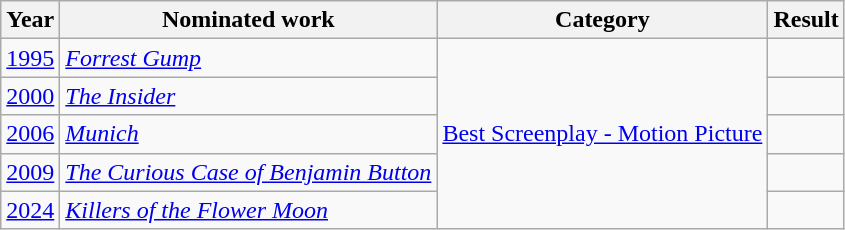<table class="wikitable">
<tr>
<th>Year</th>
<th>Nominated work</th>
<th>Category</th>
<th>Result</th>
</tr>
<tr>
<td><a href='#'>1995</a></td>
<td><em><a href='#'>Forrest Gump</a></em></td>
<td rowspan="5"><a href='#'>Best Screenplay - Motion Picture</a></td>
<td></td>
</tr>
<tr>
<td><a href='#'>2000</a></td>
<td><em><a href='#'>The Insider</a></em></td>
<td></td>
</tr>
<tr>
<td><a href='#'>2006</a></td>
<td><em><a href='#'>Munich</a></em></td>
<td></td>
</tr>
<tr>
<td><a href='#'>2009</a></td>
<td><em><a href='#'>The Curious Case of Benjamin Button</a></em></td>
<td></td>
</tr>
<tr>
<td><a href='#'>2024</a></td>
<td><em><a href='#'>Killers of the Flower Moon</a></em></td>
<td></td>
</tr>
</table>
